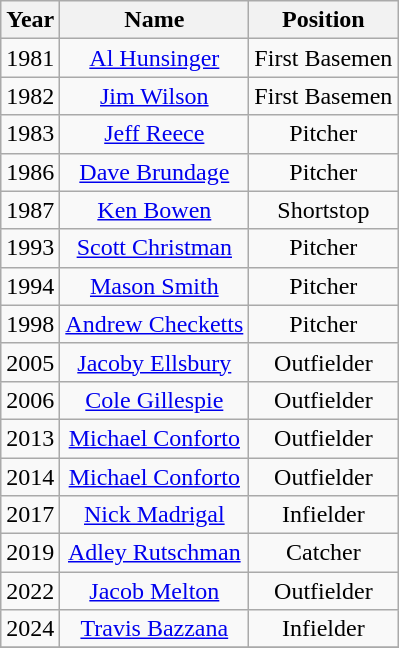<table class="wikitable sortable plainrowheaders" style="text-align:center">
<tr>
<th scope="col">Year</th>
<th scope="col">Name</th>
<th scope="col">Position</th>
</tr>
<tr>
<td>1981</td>
<td><a href='#'>Al Hunsinger</a></td>
<td>First Basemen</td>
</tr>
<tr>
<td>1982</td>
<td><a href='#'>Jim Wilson</a></td>
<td>First Basemen</td>
</tr>
<tr>
<td>1983</td>
<td><a href='#'>Jeff Reece</a></td>
<td>Pitcher</td>
</tr>
<tr>
<td>1986</td>
<td><a href='#'>Dave Brundage</a></td>
<td>Pitcher</td>
</tr>
<tr>
<td>1987</td>
<td><a href='#'>Ken Bowen</a></td>
<td>Shortstop</td>
</tr>
<tr>
<td>1993</td>
<td><a href='#'>Scott Christman</a></td>
<td>Pitcher</td>
</tr>
<tr>
<td>1994</td>
<td><a href='#'>Mason Smith</a></td>
<td>Pitcher</td>
</tr>
<tr>
<td>1998</td>
<td><a href='#'>Andrew Checketts</a></td>
<td>Pitcher</td>
</tr>
<tr>
<td>2005</td>
<td><a href='#'>Jacoby Ellsbury</a></td>
<td>Outfielder</td>
</tr>
<tr>
<td>2006</td>
<td><a href='#'>Cole Gillespie</a></td>
<td>Outfielder</td>
</tr>
<tr>
<td>2013</td>
<td><a href='#'>Michael Conforto</a></td>
<td>Outfielder</td>
</tr>
<tr>
<td>2014</td>
<td><a href='#'>Michael Conforto</a></td>
<td>Outfielder</td>
</tr>
<tr>
<td>2017</td>
<td><a href='#'>Nick Madrigal</a></td>
<td>Infielder</td>
</tr>
<tr>
<td>2019</td>
<td><a href='#'>Adley Rutschman</a></td>
<td>Catcher</td>
</tr>
<tr>
<td>2022</td>
<td><a href='#'>Jacob Melton</a></td>
<td>Outfielder</td>
</tr>
<tr>
<td>2024</td>
<td><a href='#'>Travis Bazzana</a></td>
<td>Infielder</td>
</tr>
<tr>
</tr>
</table>
